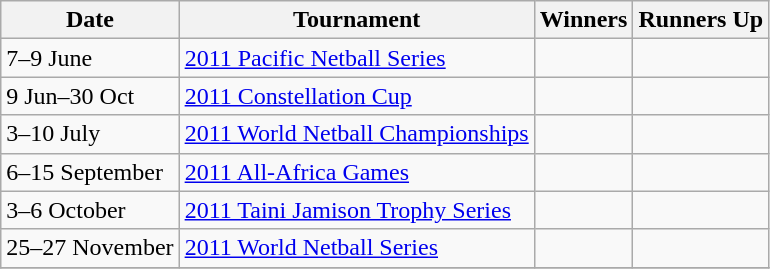<table class="wikitable collapsible">
<tr>
<th>Date</th>
<th>Tournament</th>
<th>Winners</th>
<th>Runners Up</th>
</tr>
<tr>
<td>7–9 June</td>
<td><a href='#'>2011 Pacific Netball Series</a></td>
<td></td>
<td></td>
</tr>
<tr>
<td>9 Jun–30 Oct</td>
<td><a href='#'>2011 Constellation Cup</a></td>
<td></td>
<td></td>
</tr>
<tr>
<td>3–10 July</td>
<td><a href='#'>2011 World Netball Championships</a></td>
<td></td>
<td></td>
</tr>
<tr>
<td>6–15 September</td>
<td><a href='#'>2011 All-Africa Games</a></td>
<td></td>
<td></td>
</tr>
<tr>
<td>3–6 October</td>
<td><a href='#'>2011 Taini Jamison Trophy Series</a></td>
<td></td>
<td></td>
</tr>
<tr>
<td>25–27 November</td>
<td><a href='#'>2011 World Netball Series</a></td>
<td></td>
<td></td>
</tr>
<tr>
</tr>
</table>
